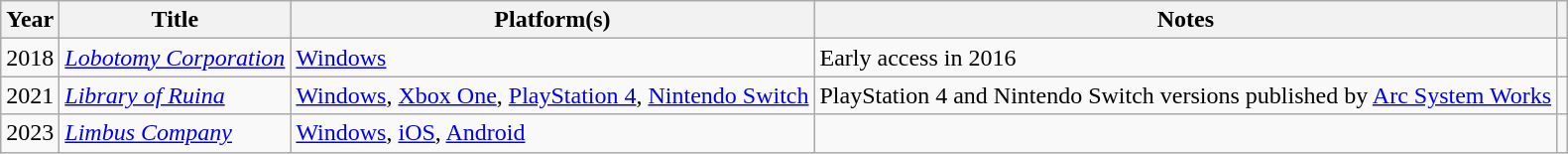<table class="wikitable sortable">
<tr>
<th>Year</th>
<th>Title</th>
<th>Platform(s)</th>
<th>Notes</th>
<th class="unsortable"></th>
</tr>
<tr>
<td>2018</td>
<td><em><a href='#'>Lobotomy Corporation</a></em></td>
<td><a href='#'>Windows</a></td>
<td>Early access in 2016</td>
<td></td>
</tr>
<tr>
<td>2021</td>
<td><em><a href='#'>Library of Ruina</a></em></td>
<td><a href='#'>Windows</a>, <a href='#'>Xbox One</a>, <a href='#'>PlayStation 4</a>, <a href='#'>Nintendo Switch</a></td>
<td>PlayStation 4 and Nintendo Switch versions published by <a href='#'>Arc System Works</a></td>
<td></td>
</tr>
<tr>
<td>2023</td>
<td><em><a href='#'>Limbus Company</a></em></td>
<td><a href='#'>Windows</a>, <a href='#'>iOS</a>, <a href='#'>Android</a></td>
<td></td>
<td></td>
</tr>
</table>
